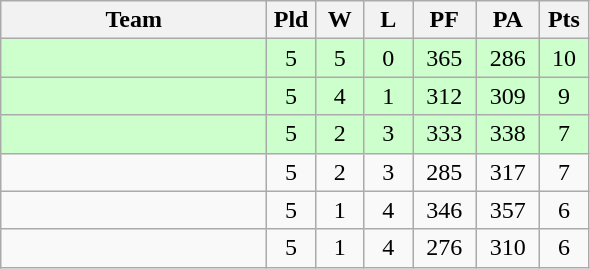<table class="wikitable" style="text-align:center;">
<tr>
<th width=170>Team</th>
<th width=25>Pld</th>
<th width=25>W</th>
<th width=25>L</th>
<th width=35>PF</th>
<th width=35>PA</th>
<th width=25>Pts</th>
</tr>
<tr bgcolor=#ccffcc>
<td align="left"></td>
<td>5</td>
<td>5</td>
<td>0</td>
<td>365</td>
<td>286</td>
<td>10</td>
</tr>
<tr bgcolor=#ccffcc>
<td align="left"></td>
<td>5</td>
<td>4</td>
<td>1</td>
<td>312</td>
<td>309</td>
<td>9</td>
</tr>
<tr bgcolor=#ccffcc>
<td align="left"></td>
<td>5</td>
<td>2</td>
<td>3</td>
<td>333</td>
<td>338</td>
<td>7</td>
</tr>
<tr bgcolor=>
<td align="left"><em></em></td>
<td>5</td>
<td>2</td>
<td>3</td>
<td>285</td>
<td>317</td>
<td>7</td>
</tr>
<tr bgcolor=>
<td align="left"></td>
<td>5</td>
<td>1</td>
<td>4</td>
<td>346</td>
<td>357</td>
<td>6</td>
</tr>
<tr bgcolor=>
<td align="left"></td>
<td>5</td>
<td>1</td>
<td>4</td>
<td>276</td>
<td>310</td>
<td>6</td>
</tr>
</table>
